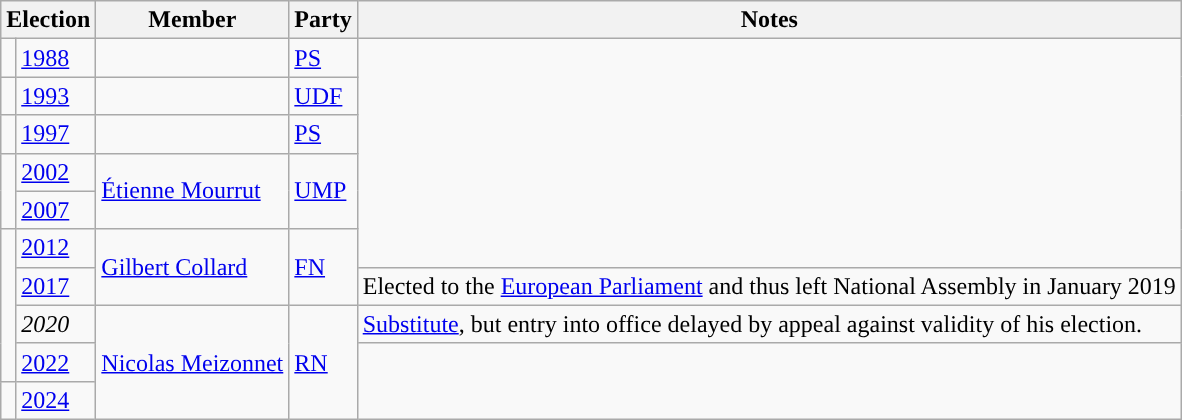<table class="wikitable">
<tr>
<th colspan="2">Election</th>
<th>Member</th>
<th>Party</th>
<th>Notes</th>
</tr>
<tr>
<td style="color:inherit;background-color: "></td>
<td><a href='#'>1988</a></td>
<td></td>
<td><a href='#'>PS</a></td>
</tr>
<tr>
<td style="color:inherit;background-color: "></td>
<td><a href='#'>1993</a></td>
<td></td>
<td><a href='#'>UDF</a></td>
</tr>
<tr>
<td style="color:inherit;background-color: "></td>
<td><a href='#'>1997</a></td>
<td></td>
<td><a href='#'>PS</a></td>
</tr>
<tr>
<td rowspan=2 style="color:inherit;background-color: "></td>
<td><a href='#'>2002</a></td>
<td rowspan=2><a href='#'>Étienne Mourrut</a></td>
<td rowspan=2><a href='#'>UMP</a></td>
</tr>
<tr>
<td><a href='#'>2007</a></td>
</tr>
<tr>
<td rowspan=4 style="color:inherit;background-color: "></td>
<td><a href='#'>2012</a></td>
<td rowspan=2><a href='#'>Gilbert Collard</a></td>
<td rowspan=2><a href='#'>FN</a></td>
</tr>
<tr>
<td><a href='#'>2017</a></td>
<td>Elected to the <a href='#'>European Parliament</a> and thus left National Assembly in January 2019</td>
</tr>
<tr>
<td><em>2020</em></td>
<td rowspan="3"><a href='#'>Nicolas Meizonnet</a></td>
<td rowspan="3"><a href='#'>RN</a></td>
<td><a href='#'>Substitute</a>, but entry into office delayed by appeal against validity of his election.</td>
</tr>
<tr>
<td><a href='#'>2022</a></td>
<td rowspan="2"></td>
</tr>
<tr>
<td></td>
<td><a href='#'>2024</a></td>
</tr>
</table>
